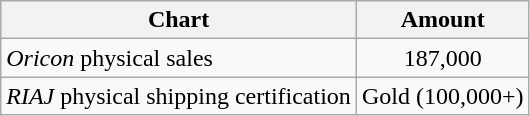<table class="wikitable">
<tr>
<th>Chart</th>
<th>Amount</th>
</tr>
<tr>
<td><em>Oricon</em> physical sales</td>
<td align="center">187,000</td>
</tr>
<tr>
<td><em>RIAJ</em> physical shipping certification</td>
<td align="center">Gold (100,000+)</td>
</tr>
</table>
